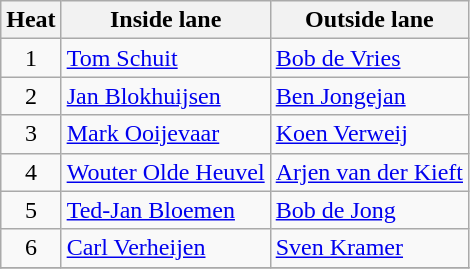<table class="wikitable">
<tr>
<th>Heat</th>
<th>Inside lane</th>
<th>Outside lane</th>
</tr>
<tr>
<td align=center>1</td>
<td><a href='#'>Tom Schuit</a></td>
<td><a href='#'>Bob de Vries</a></td>
</tr>
<tr>
<td align=center>2</td>
<td><a href='#'>Jan Blokhuijsen</a></td>
<td><a href='#'>Ben Jongejan</a></td>
</tr>
<tr>
<td align=center>3</td>
<td><a href='#'>Mark Ooijevaar</a></td>
<td><a href='#'>Koen Verweij</a></td>
</tr>
<tr>
<td align=center>4</td>
<td><a href='#'>Wouter Olde Heuvel</a></td>
<td><a href='#'>Arjen van der Kieft</a></td>
</tr>
<tr>
<td align=center>5</td>
<td><a href='#'>Ted-Jan Bloemen</a></td>
<td><a href='#'>Bob de Jong</a></td>
</tr>
<tr>
<td align=center>6</td>
<td><a href='#'>Carl Verheijen</a></td>
<td><a href='#'>Sven Kramer</a></td>
</tr>
<tr>
</tr>
</table>
